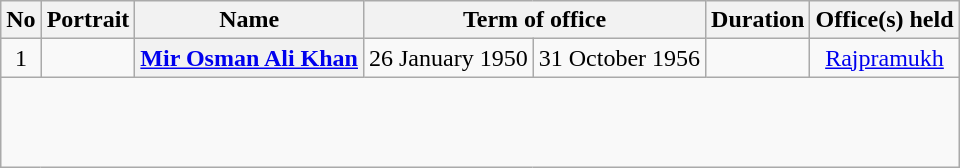<table class="wikitable">
<tr>
<th>No</th>
<th>Portrait</th>
<th>Name</th>
<th colspan=2>Term of office</th>
<th scope=col>Duration</th>
<th>Office(s) held</th>
</tr>
<tr align=center>
<td>1</td>
<td></td>
<th><a href='#'>Mir Osman Ali Khan</a></th>
<td>26 January 1950</td>
<td>31 October 1956</td>
<td></td>
<td><a href='#'>Rajpramukh</a></td>
</tr>
<tr align=center style="height: 60px;">
</tr>
</table>
